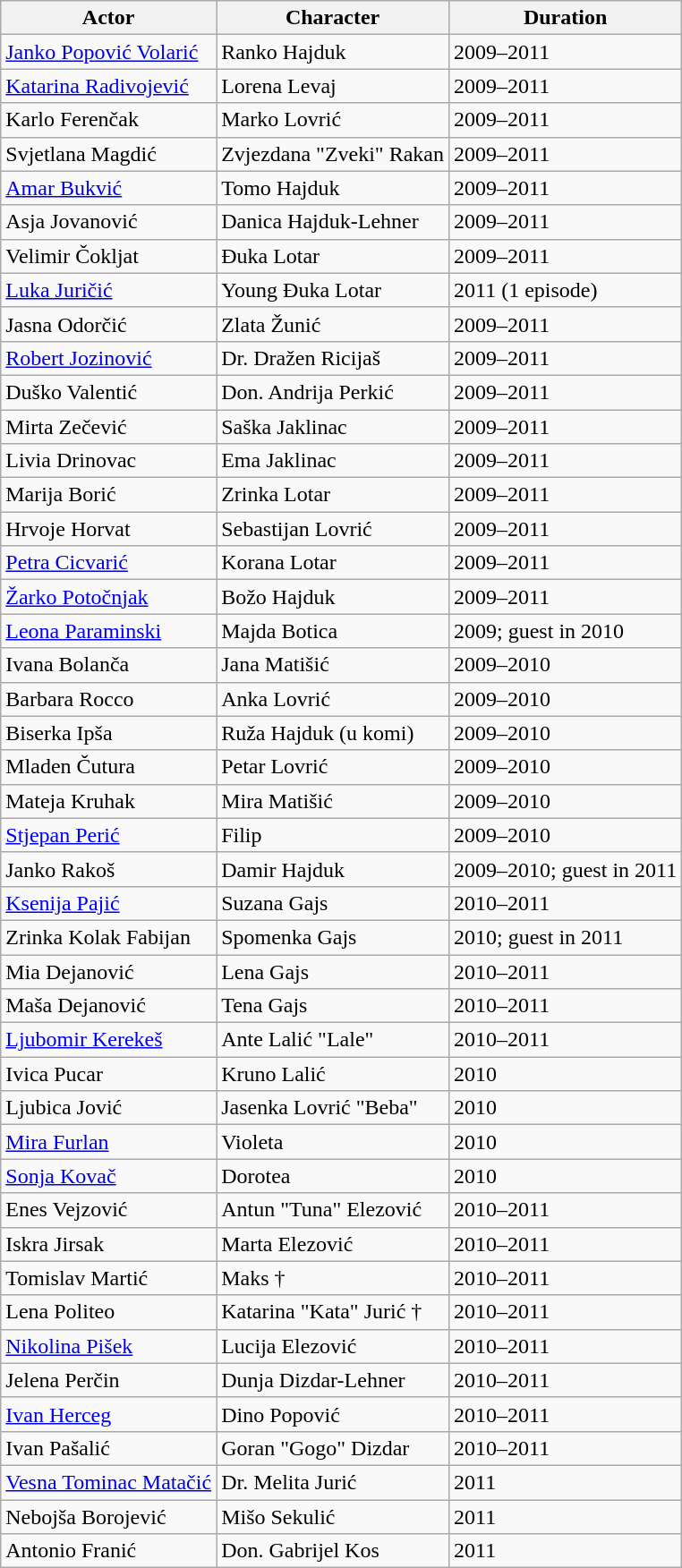<table class="wikitable sortable">
<tr>
<th>Actor</th>
<th>Character</th>
<th>Duration</th>
</tr>
<tr>
<td><a href='#'>Janko Popović Volarić</a></td>
<td>Ranko Hajduk</td>
<td>2009–2011</td>
</tr>
<tr>
<td><a href='#'>Katarina Radivojević</a></td>
<td>Lorena Levaj</td>
<td>2009–2011</td>
</tr>
<tr>
<td>Karlo Ferenčak</td>
<td>Marko Lovrić</td>
<td>2009–2011</td>
</tr>
<tr>
<td>Svjetlana Magdić</td>
<td>Zvjezdana "Zveki" Rakan</td>
<td>2009–2011</td>
</tr>
<tr>
<td><a href='#'>Amar Bukvić</a></td>
<td>Tomo Hajduk</td>
<td>2009–2011</td>
</tr>
<tr>
<td>Asja Jovanović</td>
<td>Danica Hajduk-Lehner</td>
<td>2009–2011</td>
</tr>
<tr>
<td>Velimir Čokljat</td>
<td>Đuka Lotar</td>
<td>2009–2011</td>
</tr>
<tr>
<td><a href='#'>Luka Juričić</a></td>
<td>Young Đuka Lotar</td>
<td>2011 (1 episode)</td>
</tr>
<tr>
<td>Jasna Odorčić</td>
<td>Zlata Žunić</td>
<td>2009–2011</td>
</tr>
<tr>
<td><a href='#'>Robert Jozinović</a></td>
<td>Dr. Dražen Ricijaš</td>
<td>2009–2011</td>
</tr>
<tr>
<td>Duško Valentić</td>
<td>Don. Andrija Perkić</td>
<td>2009–2011</td>
</tr>
<tr>
<td>Mirta Zečević</td>
<td>Saška Jaklinac</td>
<td>2009–2011</td>
</tr>
<tr>
<td>Livia Drinovac</td>
<td>Ema Jaklinac</td>
<td>2009–2011</td>
</tr>
<tr>
<td>Marija Borić</td>
<td>Zrinka Lotar</td>
<td>2009–2011</td>
</tr>
<tr>
<td>Hrvoje Horvat</td>
<td>Sebastijan Lovrić</td>
<td>2009–2011</td>
</tr>
<tr>
<td><a href='#'>Petra Cicvarić</a></td>
<td>Korana Lotar</td>
<td>2009–2011</td>
</tr>
<tr>
<td><a href='#'>Žarko Potočnjak</a></td>
<td>Božo Hajduk</td>
<td>2009–2011</td>
</tr>
<tr>
<td><a href='#'>Leona Paraminski</a></td>
<td>Majda Botica</td>
<td>2009; guest in 2010</td>
</tr>
<tr>
<td>Ivana Bolanča</td>
<td>Jana Matišić</td>
<td>2009–2010</td>
</tr>
<tr>
<td>Barbara Rocco</td>
<td>Anka Lovrić</td>
<td>2009–2010</td>
</tr>
<tr>
<td>Biserka Ipša</td>
<td>Ruža Hajduk (u komi)</td>
<td>2009–2010</td>
</tr>
<tr>
<td>Mladen Čutura</td>
<td>Petar Lovrić</td>
<td>2009–2010</td>
</tr>
<tr>
<td>Mateja Kruhak</td>
<td>Mira Matišić</td>
<td>2009–2010</td>
</tr>
<tr>
<td><a href='#'>Stjepan Perić</a></td>
<td>Filip</td>
<td>2009–2010</td>
</tr>
<tr>
<td>Janko Rakoš</td>
<td>Damir Hajduk</td>
<td>2009–2010; guest in 2011</td>
</tr>
<tr>
<td><a href='#'>Ksenija Pajić</a></td>
<td>Suzana Gajs</td>
<td>2010–2011</td>
</tr>
<tr>
<td>Zrinka Kolak Fabijan</td>
<td>Spomenka Gajs</td>
<td>2010; guest in 2011</td>
</tr>
<tr>
<td>Mia Dejanović</td>
<td>Lena Gajs</td>
<td>2010–2011</td>
</tr>
<tr>
<td>Maša Dejanović</td>
<td>Tena Gajs</td>
<td>2010–2011</td>
</tr>
<tr>
<td><a href='#'>Ljubomir Kerekeš</a></td>
<td>Ante Lalić "Lale"</td>
<td>2010–2011</td>
</tr>
<tr>
<td>Ivica Pucar</td>
<td>Kruno Lalić</td>
<td>2010</td>
</tr>
<tr>
<td>Ljubica Jović</td>
<td>Jasenka Lovrić "Beba"</td>
<td>2010</td>
</tr>
<tr>
<td><a href='#'>Mira Furlan</a></td>
<td>Violeta</td>
<td>2010</td>
</tr>
<tr>
<td><a href='#'>Sonja Kovač</a></td>
<td>Dorotea</td>
<td>2010</td>
</tr>
<tr>
<td>Enes Vejzović</td>
<td>Antun "Tuna" Elezović</td>
<td>2010–2011</td>
</tr>
<tr>
<td>Iskra Jirsak</td>
<td>Marta Elezović</td>
<td>2010–2011</td>
</tr>
<tr>
<td>Tomislav Martić</td>
<td>Maks †</td>
<td>2010–2011</td>
</tr>
<tr>
<td>Lena Politeo</td>
<td>Katarina "Kata" Jurić †</td>
<td>2010–2011</td>
</tr>
<tr V.           Kec>
<td><a href='#'>Nikolina Pišek</a></td>
<td>Lucija Elezović</td>
<td>2010–2011</td>
</tr>
<tr>
<td>Jelena Perčin</td>
<td>Dunja Dizdar-Lehner</td>
<td>2010–2011</td>
</tr>
<tr>
<td><a href='#'>Ivan Herceg</a></td>
<td>Dino Popović</td>
<td>2010–2011</td>
</tr>
<tr>
<td>Ivan Pašalić</td>
<td>Goran "Gogo" Dizdar</td>
<td>2010–2011</td>
</tr>
<tr>
<td><a href='#'>Vesna Tominac Matačić</a></td>
<td>Dr. Melita Jurić</td>
<td>2011</td>
</tr>
<tr>
<td>Nebojša Borojević</td>
<td>Mišo Sekulić</td>
<td>2011</td>
</tr>
<tr>
<td>Antonio Franić</td>
<td>Don. Gabrijel Kos</td>
<td>2011</td>
</tr>
</table>
